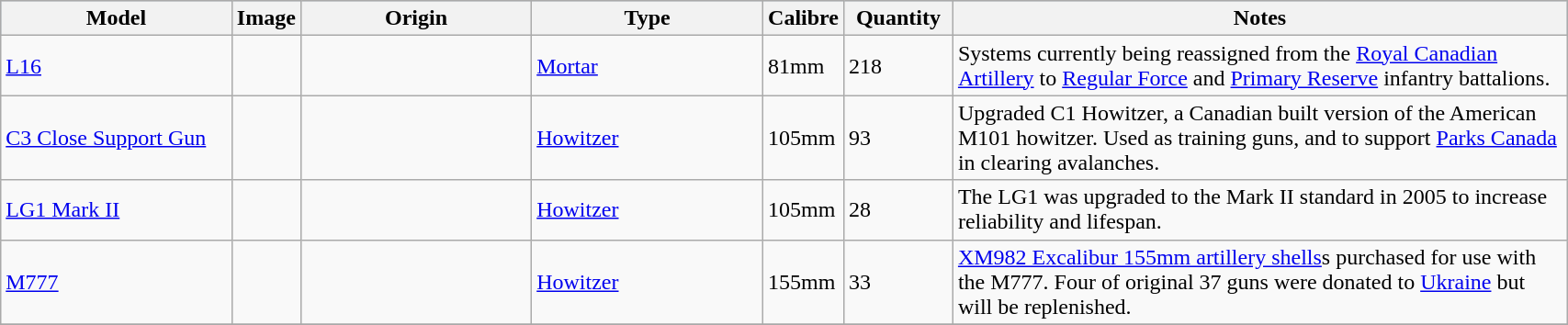<table class="wikitable" width="90%">
<tr bgcolor="aabccc">
<th width="15%">Model</th>
<th>Image</th>
<th width="15%">Origin</th>
<th width="15%">Type</th>
<th>Calibre</th>
<th width="7%">Quantity</th>
<th width="40%">Notes</th>
</tr>
<tr>
<td><a href='#'>L16</a></td>
<td></td>
<td></td>
<td><a href='#'>Mortar</a></td>
<td>81mm</td>
<td>218</td>
<td>Systems currently being reassigned from the <a href='#'>Royal Canadian Artillery</a> to <a href='#'>Regular Force</a> and <a href='#'>Primary Reserve</a> infantry battalions.</td>
</tr>
<tr>
<td><a href='#'>C3 Close Support Gun</a></td>
<td></td>
<td></td>
<td><a href='#'>Howitzer</a></td>
<td>105mm</td>
<td>93</td>
<td>Upgraded C1 Howitzer, a Canadian built version of the American M101 howitzer. Used as training guns, and to support <a href='#'>Parks Canada</a> in clearing avalanches.</td>
</tr>
<tr>
<td><a href='#'>LG1 Mark II</a></td>
<td></td>
<td></td>
<td><a href='#'>Howitzer</a></td>
<td>105mm</td>
<td>28</td>
<td>The LG1 was upgraded to the Mark II standard in 2005 to increase reliability and lifespan.</td>
</tr>
<tr>
<td><a href='#'>M777</a></td>
<td></td>
<td></td>
<td><a href='#'>Howitzer</a></td>
<td>155mm</td>
<td>33</td>
<td><a href='#'>XM982 Excalibur 155mm artillery shells</a>s purchased for use with the M777. Four of original 37 guns were donated to <a href='#'>Ukraine</a> but will be replenished.</td>
</tr>
<tr>
</tr>
</table>
